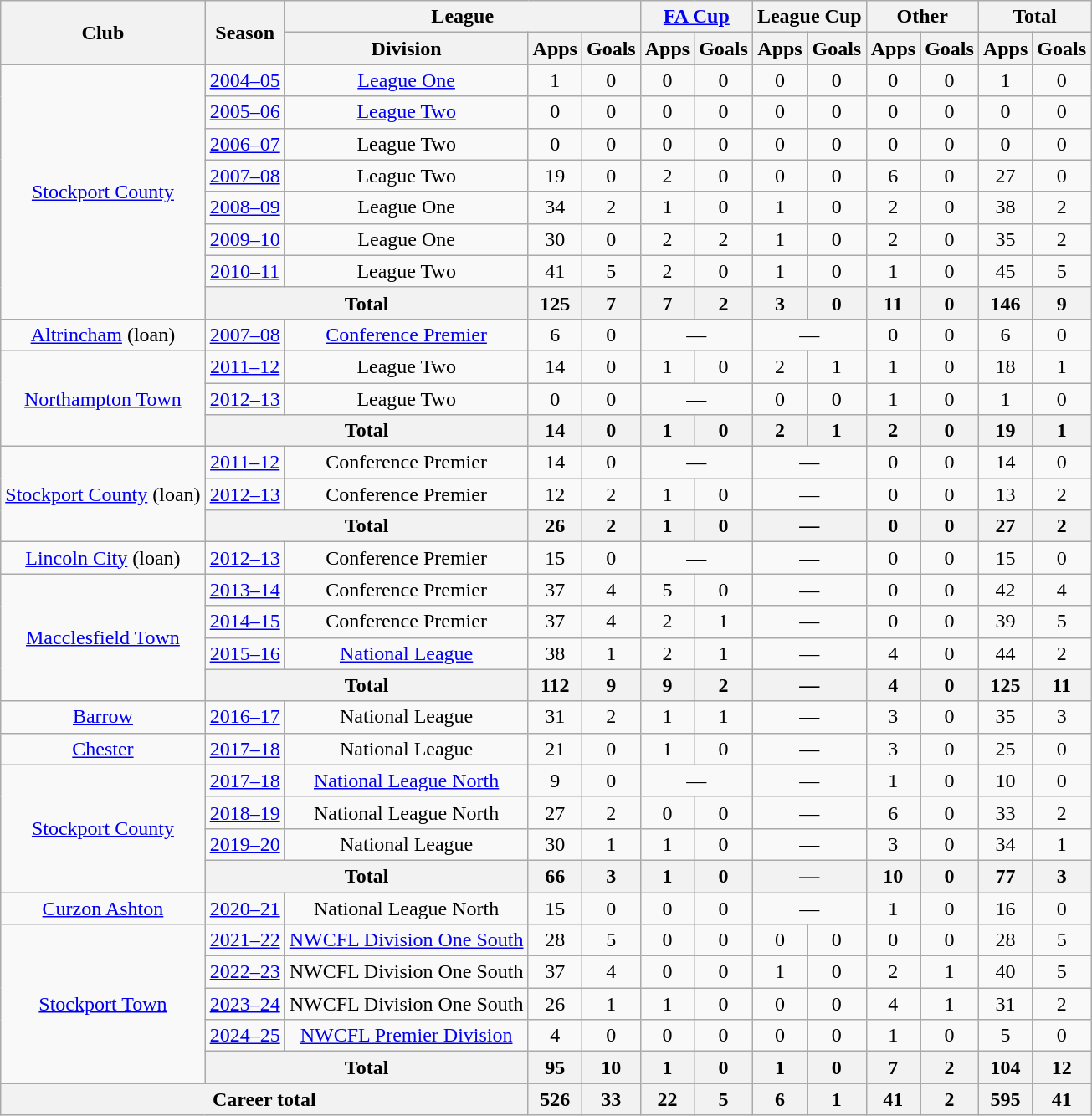<table class="wikitable" style="text-align:center;">
<tr>
<th rowspan="2">Club</th>
<th rowspan="2">Season</th>
<th colspan="3">League</th>
<th colspan="2"><a href='#'>FA Cup</a></th>
<th colspan="2">League Cup</th>
<th colspan="2">Other</th>
<th colspan="2">Total</th>
</tr>
<tr>
<th>Division</th>
<th>Apps</th>
<th>Goals</th>
<th>Apps</th>
<th>Goals</th>
<th>Apps</th>
<th>Goals</th>
<th>Apps</th>
<th>Goals</th>
<th>Apps</th>
<th>Goals</th>
</tr>
<tr>
<td rowspan="8"><a href='#'>Stockport County</a></td>
<td><a href='#'>2004–05</a></td>
<td><a href='#'>League One</a></td>
<td>1</td>
<td>0</td>
<td>0</td>
<td>0</td>
<td>0</td>
<td>0</td>
<td>0</td>
<td>0</td>
<td>1</td>
<td>0</td>
</tr>
<tr>
<td><a href='#'>2005–06</a></td>
<td><a href='#'>League Two</a></td>
<td>0</td>
<td>0</td>
<td>0</td>
<td>0</td>
<td>0</td>
<td>0</td>
<td>0</td>
<td>0</td>
<td>0</td>
<td>0</td>
</tr>
<tr>
<td><a href='#'>2006–07</a></td>
<td>League Two</td>
<td>0</td>
<td>0</td>
<td>0</td>
<td>0</td>
<td>0</td>
<td>0</td>
<td>0</td>
<td>0</td>
<td>0</td>
<td>0</td>
</tr>
<tr>
<td><a href='#'>2007–08</a></td>
<td>League Two</td>
<td>19</td>
<td>0</td>
<td>2</td>
<td>0</td>
<td>0</td>
<td>0</td>
<td>6</td>
<td>0</td>
<td>27</td>
<td>0</td>
</tr>
<tr>
<td><a href='#'>2008–09</a></td>
<td>League One</td>
<td>34</td>
<td>2</td>
<td>1</td>
<td>0</td>
<td>1</td>
<td>0</td>
<td>2</td>
<td>0</td>
<td>38</td>
<td>2</td>
</tr>
<tr>
<td><a href='#'>2009–10</a></td>
<td>League One</td>
<td>30</td>
<td>0</td>
<td>2</td>
<td>2</td>
<td>1</td>
<td>0</td>
<td>2</td>
<td>0</td>
<td>35</td>
<td>2</td>
</tr>
<tr>
<td><a href='#'>2010–11</a></td>
<td>League Two</td>
<td>41</td>
<td>5</td>
<td>2</td>
<td>0</td>
<td>1</td>
<td>0</td>
<td>1</td>
<td>0</td>
<td>45</td>
<td>5</td>
</tr>
<tr>
<th colspan=2>Total</th>
<th>125</th>
<th>7</th>
<th>7</th>
<th>2</th>
<th>3</th>
<th>0</th>
<th>11</th>
<th>0</th>
<th>146</th>
<th>9</th>
</tr>
<tr>
<td><a href='#'>Altrincham</a> (loan)</td>
<td><a href='#'>2007–08</a></td>
<td><a href='#'>Conference Premier</a></td>
<td>6</td>
<td>0</td>
<td colspan="2">—</td>
<td colspan="2">—</td>
<td>0</td>
<td>0</td>
<td>6</td>
<td>0</td>
</tr>
<tr>
<td rowspan="3"><a href='#'>Northampton Town</a></td>
<td><a href='#'>2011–12</a></td>
<td>League Two</td>
<td>14</td>
<td>0</td>
<td>1</td>
<td>0</td>
<td>2</td>
<td>1</td>
<td>1</td>
<td>0</td>
<td>18</td>
<td>1</td>
</tr>
<tr>
<td><a href='#'>2012–13</a></td>
<td>League Two</td>
<td>0</td>
<td>0</td>
<td colspan="2">—</td>
<td>0</td>
<td>0</td>
<td>1</td>
<td>0</td>
<td>1</td>
<td>0</td>
</tr>
<tr>
<th colspan=2>Total</th>
<th>14</th>
<th>0</th>
<th>1</th>
<th>0</th>
<th>2</th>
<th>1</th>
<th>2</th>
<th>0</th>
<th>19</th>
<th>1</th>
</tr>
<tr>
<td rowspan="3"><a href='#'>Stockport County</a> (loan)</td>
<td><a href='#'>2011–12</a></td>
<td>Conference Premier</td>
<td>14</td>
<td>0</td>
<td colspan="2">—</td>
<td colspan="2">—</td>
<td>0</td>
<td>0</td>
<td>14</td>
<td>0</td>
</tr>
<tr>
<td><a href='#'>2012–13</a></td>
<td>Conference Premier</td>
<td>12</td>
<td>2</td>
<td>1</td>
<td>0</td>
<td colspan="2">—</td>
<td>0</td>
<td>0</td>
<td>13</td>
<td>2</td>
</tr>
<tr>
<th colspan=2>Total</th>
<th>26</th>
<th>2</th>
<th>1</th>
<th>0</th>
<th colspan="2">—</th>
<th>0</th>
<th>0</th>
<th>27</th>
<th>2</th>
</tr>
<tr>
<td><a href='#'>Lincoln City</a> (loan)</td>
<td><a href='#'>2012–13</a></td>
<td>Conference Premier</td>
<td>15</td>
<td>0</td>
<td colspan="2">—</td>
<td colspan="2">—</td>
<td>0</td>
<td>0</td>
<td>15</td>
<td>0</td>
</tr>
<tr>
<td rowspan="4"><a href='#'>Macclesfield Town</a></td>
<td><a href='#'>2013–14</a></td>
<td>Conference Premier</td>
<td>37</td>
<td>4</td>
<td>5</td>
<td>0</td>
<td colspan="2">—</td>
<td>0</td>
<td>0</td>
<td>42</td>
<td>4</td>
</tr>
<tr>
<td><a href='#'>2014–15</a></td>
<td>Conference Premier</td>
<td>37</td>
<td>4</td>
<td>2</td>
<td>1</td>
<td colspan="2">—</td>
<td>0</td>
<td>0</td>
<td>39</td>
<td>5</td>
</tr>
<tr>
<td><a href='#'>2015–16</a></td>
<td><a href='#'>National League</a></td>
<td>38</td>
<td>1</td>
<td>2</td>
<td>1</td>
<td colspan="2">—</td>
<td>4</td>
<td>0</td>
<td>44</td>
<td>2</td>
</tr>
<tr>
<th colspan=2>Total</th>
<th>112</th>
<th>9</th>
<th>9</th>
<th>2</th>
<th colspan="2">—</th>
<th>4</th>
<th>0</th>
<th>125</th>
<th>11</th>
</tr>
<tr>
<td><a href='#'>Barrow</a></td>
<td><a href='#'>2016–17</a></td>
<td>National League</td>
<td>31</td>
<td>2</td>
<td>1</td>
<td>1</td>
<td colspan="2">—</td>
<td>3</td>
<td>0</td>
<td>35</td>
<td>3</td>
</tr>
<tr>
<td><a href='#'>Chester</a></td>
<td><a href='#'>2017–18</a></td>
<td>National League</td>
<td>21</td>
<td>0</td>
<td>1</td>
<td>0</td>
<td colspan="2">—</td>
<td>3</td>
<td>0</td>
<td>25</td>
<td>0</td>
</tr>
<tr>
<td rowspan="4"><a href='#'>Stockport County</a></td>
<td><a href='#'>2017–18</a></td>
<td><a href='#'>National League North</a></td>
<td>9</td>
<td>0</td>
<td colspan="2">—</td>
<td colspan="2">—</td>
<td>1</td>
<td>0</td>
<td>10</td>
<td>0</td>
</tr>
<tr>
<td><a href='#'>2018–19</a></td>
<td>National League North</td>
<td>27</td>
<td>2</td>
<td>0</td>
<td>0</td>
<td colspan="2">—</td>
<td>6</td>
<td>0</td>
<td>33</td>
<td>2</td>
</tr>
<tr>
<td><a href='#'>2019–20</a></td>
<td>National League</td>
<td>30</td>
<td>1</td>
<td>1</td>
<td>0</td>
<td colspan="2">—</td>
<td>3</td>
<td>0</td>
<td>34</td>
<td>1</td>
</tr>
<tr>
<th colspan=2>Total</th>
<th>66</th>
<th>3</th>
<th>1</th>
<th>0</th>
<th colspan="2">—</th>
<th>10</th>
<th>0</th>
<th>77</th>
<th>3</th>
</tr>
<tr>
<td><a href='#'>Curzon Ashton</a></td>
<td><a href='#'>2020–21</a></td>
<td>National League North</td>
<td>15</td>
<td>0</td>
<td>0</td>
<td>0</td>
<td colspan="2">—</td>
<td>1</td>
<td>0</td>
<td>16</td>
<td>0</td>
</tr>
<tr>
<td rowspan="5"><a href='#'>Stockport Town</a></td>
<td><a href='#'>2021–22</a></td>
<td><a href='#'>NWCFL Division One South</a></td>
<td>28</td>
<td>5</td>
<td>0</td>
<td>0</td>
<td>0</td>
<td>0</td>
<td>0</td>
<td>0</td>
<td>28</td>
<td>5</td>
</tr>
<tr>
<td><a href='#'>2022–23</a></td>
<td>NWCFL Division One South</td>
<td>37</td>
<td>4</td>
<td>0</td>
<td>0</td>
<td>1</td>
<td>0</td>
<td>2</td>
<td>1</td>
<td>40</td>
<td>5</td>
</tr>
<tr>
<td><a href='#'>2023–24</a></td>
<td>NWCFL Division One South</td>
<td>26</td>
<td>1</td>
<td>1</td>
<td>0</td>
<td>0</td>
<td>0</td>
<td>4</td>
<td>1</td>
<td>31</td>
<td>2</td>
</tr>
<tr>
<td><a href='#'>2024–25</a></td>
<td><a href='#'>NWCFL Premier Division</a></td>
<td>4</td>
<td>0</td>
<td>0</td>
<td>0</td>
<td>0</td>
<td>0</td>
<td>1</td>
<td>0</td>
<td>5</td>
<td>0</td>
</tr>
<tr>
<th colspan=2>Total</th>
<th>95</th>
<th>10</th>
<th>1</th>
<th>0</th>
<th>1</th>
<th>0</th>
<th>7</th>
<th>2</th>
<th>104</th>
<th>12</th>
</tr>
<tr>
<th colspan="3">Career total</th>
<th>526</th>
<th>33</th>
<th>22</th>
<th>5</th>
<th>6</th>
<th>1</th>
<th>41</th>
<th>2</th>
<th>595</th>
<th>41</th>
</tr>
</table>
